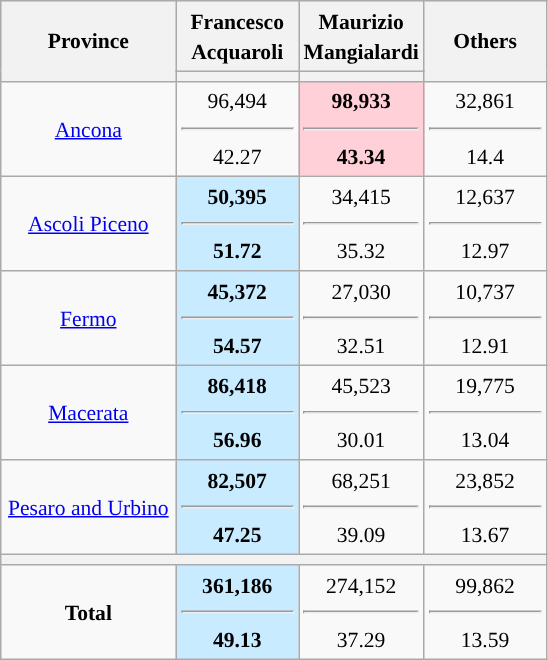<table class="wikitable" style="text-align:center;font-size:90%;line-height:20px">
<tr style="height:30px; background-color:#E9E9E9">
<th style="width:110px;" rowspan="2">Province</th>
<th style="width:75px;">Francesco Acquaroli</th>
<th style="width:75px;">Maurizio Mangialardi</th>
<th rowspan="2" style="width:75px;">Others</th>
</tr>
<tr>
<th style="background:"></th>
<th style="background:"></th>
</tr>
<tr>
<td><a href='#'>Ancona</a></td>
<td>96,494 <hr>42.27</td>
<td style="background:#FFD0D7"><strong>98,933 <hr>43.34</strong></td>
<td>32,861 <hr>14.4</td>
</tr>
<tr>
<td><a href='#'>Ascoli Piceno</a></td>
<td style="background:#C8EBFF"><strong>50,395 <hr>51.72</strong></td>
<td>34,415 <hr>35.32</td>
<td>12,637 <hr>12.97</td>
</tr>
<tr>
<td><a href='#'>Fermo</a></td>
<td style="background:#C8EBFF"><strong>45,372 <hr>54.57</strong></td>
<td>27,030 <hr>32.51</td>
<td>10,737 <hr>12.91</td>
</tr>
<tr>
<td><a href='#'>Macerata</a></td>
<td style="background:#C8EBFF"><strong>86,418 <hr>56.96</strong></td>
<td>45,523 <hr>30.01</td>
<td>19,775 <hr>13.04</td>
</tr>
<tr>
<td><a href='#'>Pesaro and Urbino</a></td>
<td style="background:#C8EBFF"><strong>82,507 <hr>47.25</strong></td>
<td>68,251 <hr>39.09</td>
<td>23,852 <hr>13.67</td>
</tr>
<tr>
<th colspan=4></th>
</tr>
<tr>
<td><strong>Total</strong></td>
<td style="background:#C8EBFF"><strong>361,186 <hr>49.13</strong></td>
<td>274,152 <hr>37.29</td>
<td>99,862 <hr>13.59</td>
</tr>
</table>
